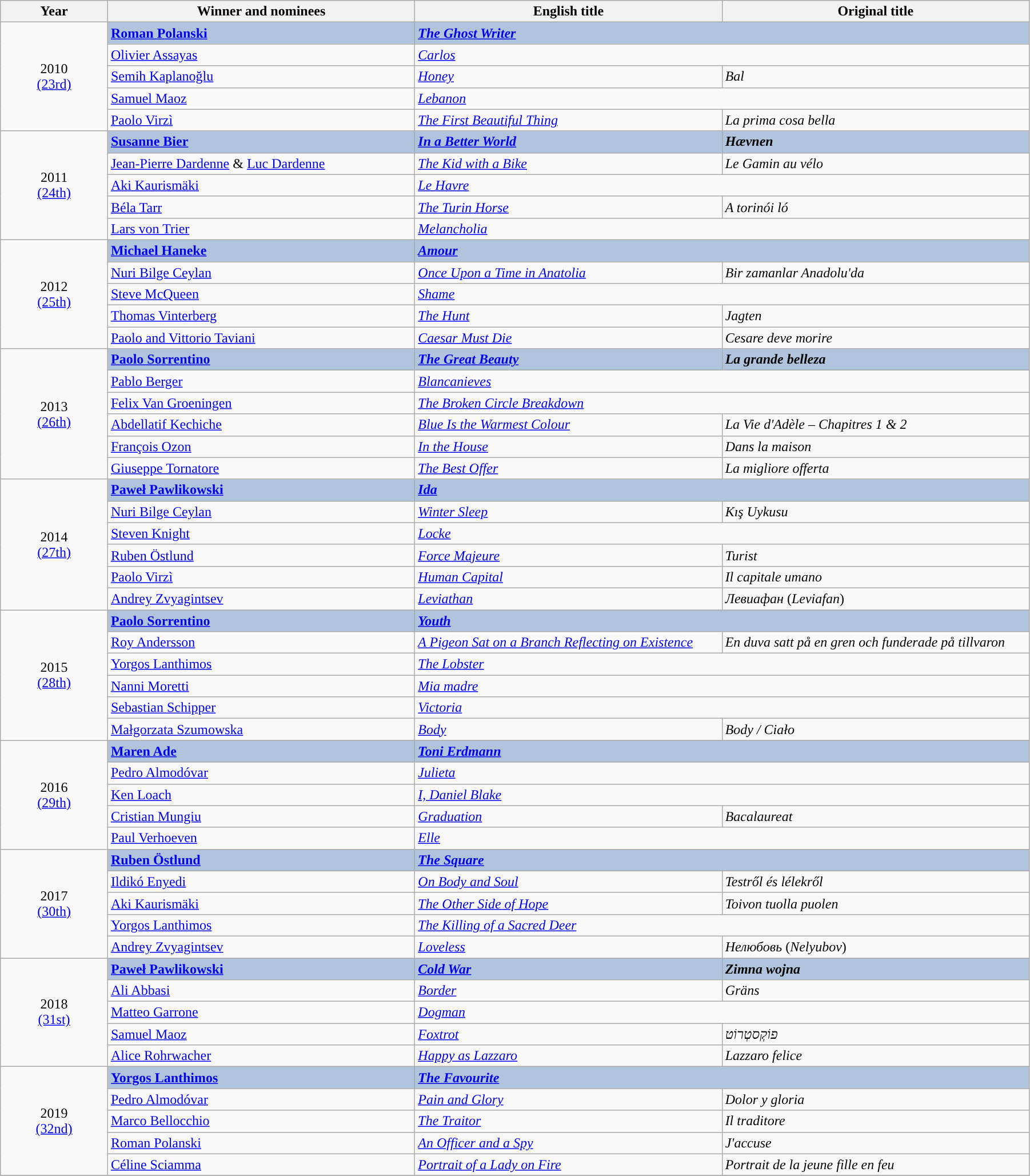<table class="wikitable" width="95%" cellpadding="5">
<tr>
<th width="100"><strong>Year</strong></th>
<th width="300"><strong>Winner and nominees</strong></th>
<th width="300"><strong>English title</strong></th>
<th width="300"><strong>Original title</strong></th>
</tr>
<tr>
<td rowspan="5" style="text-align:center;">2010<br><a href='#'>(23rd)</a><br></td>
<td style="background:#B0C4DE;"><strong><a href='#'>Roman Polanski</a></strong></td>
<td colspan="2" style="background:#B0C4DE;"><strong><em><a href='#'>The Ghost Writer</a></em></strong></td>
</tr>
<tr>
<td><a href='#'>Olivier Assayas</a></td>
<td colspan="2"><em><a href='#'>Carlos</a></em></td>
</tr>
<tr>
<td><a href='#'>Semih Kaplanoğlu</a></td>
<td><em><a href='#'>Honey</a></em></td>
<td><em>Bal</em></td>
</tr>
<tr>
<td><a href='#'>Samuel Maoz</a></td>
<td colspan="2"><em><a href='#'>Lebanon</a></em></td>
</tr>
<tr>
<td><a href='#'>Paolo Virzì</a></td>
<td><em><a href='#'>The First Beautiful Thing</a></em></td>
<td><em>La prima cosa bella</em></td>
</tr>
<tr>
<td rowspan="5" style="text-align:center;">2011<br><a href='#'>(24th)</a><br></td>
<td style="background:#B0C4DE;"><strong> <a href='#'>Susanne Bier</a></strong></td>
<td style="background:#B0C4DE;"><strong><em><a href='#'>In a Better World</a></em></strong></td>
<td style="background:#B0C4DE;"><strong><em>Hævnen</em></strong></td>
</tr>
<tr>
<td><a href='#'>Jean-Pierre Dardenne</a> & <a href='#'>Luc Dardenne</a></td>
<td><em><a href='#'>The Kid with a Bike</a></em></td>
<td><em>Le Gamin au vélo</em></td>
</tr>
<tr>
<td><a href='#'>Aki Kaurismäki</a></td>
<td colspan="2"><em><a href='#'>Le Havre</a></em></td>
</tr>
<tr>
<td><a href='#'>Béla Tarr</a></td>
<td><em><a href='#'>The Turin Horse</a></em></td>
<td><em>A torinói ló</em></td>
</tr>
<tr>
<td><a href='#'>Lars von Trier</a></td>
<td colspan="2"><em><a href='#'>Melancholia</a></em></td>
</tr>
<tr>
<td rowspan="5" style="text-align:center;">2012<br><a href='#'>(25th)</a><br></td>
<td style="background:#B0C4DE;"><strong><a href='#'>Michael Haneke</a></strong></td>
<td colspan="2" style="background:#B0C4DE;"><strong><em><a href='#'>Amour</a></em></strong></td>
</tr>
<tr>
<td><a href='#'>Nuri Bilge Ceylan</a></td>
<td><em><a href='#'>Once Upon a Time in Anatolia</a></em></td>
<td><em>Bir zamanlar Anadolu'da</em></td>
</tr>
<tr>
<td><a href='#'>Steve McQueen</a></td>
<td colspan="2"><em><a href='#'>Shame</a></em></td>
</tr>
<tr>
<td><a href='#'>Thomas Vinterberg</a></td>
<td><em><a href='#'>The Hunt</a></em></td>
<td><em>Jagten</em></td>
</tr>
<tr>
<td><a href='#'>Paolo and Vittorio Taviani</a></td>
<td><em><a href='#'>Caesar Must Die</a></em></td>
<td><em>Cesare deve morire</em></td>
</tr>
<tr>
<td rowspan="6" style="text-align:center;">2013<br><a href='#'>(26th)</a><br></td>
<td style="background:#B0C4DE;"><strong> <a href='#'>Paolo Sorrentino</a></strong></td>
<td style="background:#B0C4DE;"><strong><em><a href='#'>The Great Beauty</a></em></strong></td>
<td style="background:#B0C4DE;"><strong><em>La grande belleza</em></strong></td>
</tr>
<tr>
<td><a href='#'>Pablo Berger</a></td>
<td colspan="2"><em><a href='#'>Blancanieves</a></em></td>
</tr>
<tr>
<td><a href='#'>Felix Van Groeningen</a></td>
<td colspan="2"><em><a href='#'>The Broken Circle Breakdown</a></em></td>
</tr>
<tr>
<td><a href='#'>Abdellatif Kechiche</a></td>
<td><em><a href='#'>Blue Is the Warmest Colour</a></em></td>
<td><em>La Vie d'Adèle – Chapitres 1 & 2</em></td>
</tr>
<tr>
<td><a href='#'>François Ozon</a></td>
<td><em><a href='#'>In the House</a></em></td>
<td><em>Dans la maison</em></td>
</tr>
<tr>
<td><a href='#'>Giuseppe Tornatore</a></td>
<td><em><a href='#'>The Best Offer</a></em></td>
<td><em>La migliore offerta</em></td>
</tr>
<tr>
<td rowspan="6" style="text-align:center;">2014<br><a href='#'>(27th)</a><br></td>
<td style="background:#B0C4DE;"><strong> <a href='#'>Paweł Pawlikowski</a></strong></td>
<td colspan="2" style="background:#B0C4DE;"><strong><em><a href='#'>Ida</a></em></strong></td>
</tr>
<tr>
<td><a href='#'>Nuri Bilge Ceylan</a></td>
<td><em><a href='#'>Winter Sleep</a></em></td>
<td><em>Kış Uykusu</em></td>
</tr>
<tr>
<td><a href='#'>Steven Knight</a></td>
<td colspan="2"><em><a href='#'>Locke</a></em></td>
</tr>
<tr>
<td><a href='#'>Ruben Östlund</a></td>
<td><em><a href='#'>Force Majeure</a></em></td>
<td><em>Turist</em></td>
</tr>
<tr>
<td><a href='#'>Paolo Virzì</a></td>
<td><em><a href='#'>Human Capital</a></em></td>
<td><em>Il capitale umano</em></td>
</tr>
<tr>
<td><a href='#'>Andrey Zvyagintsev</a></td>
<td><em><a href='#'>Leviathan</a></em></td>
<td><em>Левиафан</em> (<em>Leviafan</em>)</td>
</tr>
<tr>
<td rowspan="6" style="text-align:center;">2015<br><a href='#'>(28th)</a><br></td>
<td style="background:#B0C4DE;"><strong> <a href='#'>Paolo Sorrentino</a></strong></td>
<td colspan="2" style="background:#B0C4DE;"><strong><em><a href='#'>Youth</a></em></strong></td>
</tr>
<tr>
<td><a href='#'>Roy Andersson</a></td>
<td><em><a href='#'>A Pigeon Sat on a Branch Reflecting on Existence</a></em></td>
<td><em>En duva satt på en gren och funderade på tillvaron</em></td>
</tr>
<tr>
<td><a href='#'>Yorgos Lanthimos</a></td>
<td colspan="2"><em><a href='#'>The Lobster</a></em></td>
</tr>
<tr>
<td><a href='#'>Nanni Moretti</a></td>
<td colspan="2"><em><a href='#'>Mia madre</a></em></td>
</tr>
<tr>
<td><a href='#'>Sebastian Schipper</a></td>
<td colspan="2"><em><a href='#'>Victoria</a></em></td>
</tr>
<tr>
<td><a href='#'>Małgorzata Szumowska</a></td>
<td><em><a href='#'>Body</a></em></td>
<td><em>Body / Ciało</em></td>
</tr>
<tr>
<td rowspan="5" style="text-align:center;">2016<br><a href='#'>(29th)</a><br></td>
<td style="background:#B0C4DE;"><strong> <a href='#'>Maren Ade</a></strong></td>
<td colspan="2" style="background:#B0C4DE;"><strong><em><a href='#'>Toni Erdmann</a></em></strong></td>
</tr>
<tr>
<td><a href='#'>Pedro Almodóvar</a></td>
<td colspan="2"><em><a href='#'>Julieta</a></em></td>
</tr>
<tr>
<td><a href='#'>Ken Loach</a></td>
<td colspan="2"><em><a href='#'>I, Daniel Blake</a></em></td>
</tr>
<tr>
<td><a href='#'>Cristian Mungiu</a></td>
<td><em><a href='#'>Graduation</a></em></td>
<td><em>Bacalaureat</em></td>
</tr>
<tr>
<td><a href='#'>Paul Verhoeven</a></td>
<td colspan="2"><em><a href='#'>Elle</a></em></td>
</tr>
<tr>
<td rowspan="5" style="text-align:center;">2017<br><a href='#'>(30th)</a><br></td>
<td style="background:#B0C4DE;"><strong> <a href='#'>Ruben Östlund</a></strong></td>
<td colspan="2" style="background:#B0C4DE;"><strong><em><a href='#'>The Square</a></em></strong></td>
</tr>
<tr>
<td><a href='#'>Ildikó Enyedi</a></td>
<td><em><a href='#'>On Body and Soul</a></em></td>
<td><em>Testről és lélekről</em></td>
</tr>
<tr>
<td><a href='#'>Aki Kaurismäki</a></td>
<td><em><a href='#'>The Other Side of Hope</a></em></td>
<td><em>Toivon tuolla puolen</em></td>
</tr>
<tr>
<td><a href='#'>Yorgos Lanthimos</a></td>
<td colspan="2"><em><a href='#'>The Killing of a Sacred Deer</a></em></td>
</tr>
<tr>
<td><a href='#'>Andrey Zvyagintsev</a></td>
<td><em><a href='#'>Loveless</a></em></td>
<td><em>Нелюбовь</em> (<em>Nelyubov</em>)</td>
</tr>
<tr>
<td rowspan="5" style="text-align:center;">2018<br><a href='#'>(31st)</a><br></td>
<td style="background:#B0C4DE;"><strong> <a href='#'>Paweł Pawlikowski</a></strong></td>
<td style="background:#B0C4DE;"><strong><em><a href='#'>Cold War</a></em></strong></td>
<td style="background:#B0C4DE;"><strong><em>Zimna wojna</em></strong></td>
</tr>
<tr>
<td><a href='#'>Ali Abbasi</a></td>
<td><em><a href='#'>Border</a></em></td>
<td><em>Gräns</em></td>
</tr>
<tr>
<td><a href='#'>Matteo Garrone</a></td>
<td colspan="2"><em><a href='#'>Dogman</a></em></td>
</tr>
<tr>
<td><a href='#'>Samuel Maoz</a></td>
<td><em><a href='#'>Foxtrot</a></em></td>
<td><em>פוֹקְסטְרוֹט</em></td>
</tr>
<tr>
<td><a href='#'>Alice Rohrwacher</a></td>
<td><em><a href='#'>Happy as Lazzaro</a></em></td>
<td><em>Lazzaro felice</em></td>
</tr>
<tr>
<td rowspan="5" style="text-align:center;">2019<br><a href='#'>(32nd)</a><br></td>
<td style="background:#B0C4DE;"><strong> <a href='#'>Yorgos Lanthimos</a></strong></td>
<td colspan="2" style="background:#B0C4DE;"><strong><em><a href='#'>The Favourite</a></em></strong></td>
</tr>
<tr>
<td><a href='#'>Pedro Almodóvar</a></td>
<td><em><a href='#'>Pain and Glory</a></em></td>
<td><em>Dolor y gloria</em></td>
</tr>
<tr>
<td><a href='#'>Marco Bellocchio</a></td>
<td><em><a href='#'>The Traitor</a></em></td>
<td><em>Il traditore</em></td>
</tr>
<tr>
<td><a href='#'>Roman Polanski</a></td>
<td><em><a href='#'>An Officer and a Spy</a></em></td>
<td><em>J'accuse</em></td>
</tr>
<tr>
<td><a href='#'>Céline Sciamma</a></td>
<td><em><a href='#'>Portrait of a Lady on Fire</a></em></td>
<td><em>Portrait de la jeune fille en feu</em></td>
</tr>
<tr>
</tr>
</table>
